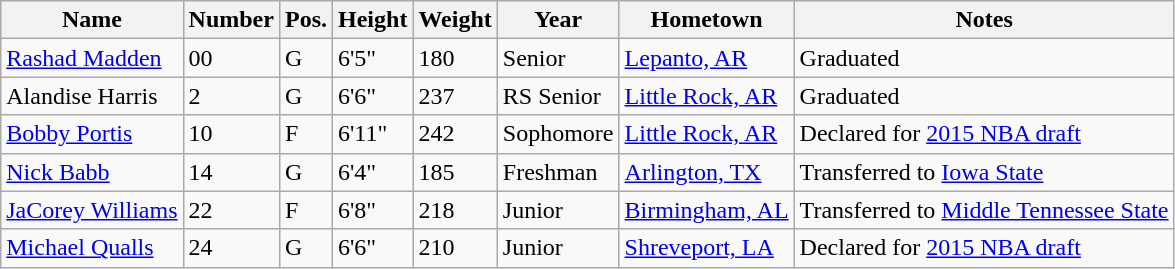<table class="wikitable sortable" border="1">
<tr>
<th>Name</th>
<th>Number</th>
<th>Pos.</th>
<th>Height</th>
<th>Weight</th>
<th>Year</th>
<th>Hometown</th>
<th class="unsortable">Notes</th>
</tr>
<tr>
<td><a href='#'>Rashad Madden</a></td>
<td>00</td>
<td>G</td>
<td>6'5"</td>
<td>180</td>
<td>Senior</td>
<td><a href='#'>Lepanto, AR</a></td>
<td>Graduated</td>
</tr>
<tr>
<td>Alandise Harris</td>
<td>2</td>
<td>G</td>
<td>6'6"</td>
<td>237</td>
<td>RS Senior</td>
<td><a href='#'>Little Rock, AR</a></td>
<td>Graduated</td>
</tr>
<tr>
<td><a href='#'>Bobby Portis</a></td>
<td>10</td>
<td>F</td>
<td>6'11"</td>
<td>242</td>
<td>Sophomore</td>
<td><a href='#'>Little Rock, AR</a></td>
<td>Declared for <a href='#'>2015 NBA draft</a></td>
</tr>
<tr>
<td><a href='#'>Nick Babb</a></td>
<td>14</td>
<td>G</td>
<td>6'4"</td>
<td>185</td>
<td>Freshman</td>
<td><a href='#'>Arlington, TX</a></td>
<td>Transferred to <a href='#'>Iowa State</a></td>
</tr>
<tr>
<td><a href='#'>JaCorey Williams</a></td>
<td>22</td>
<td>F</td>
<td>6'8"</td>
<td>218</td>
<td>Junior</td>
<td><a href='#'>Birmingham, AL</a></td>
<td>Transferred to <a href='#'>Middle Tennessee State</a></td>
</tr>
<tr>
<td><a href='#'>Michael Qualls</a></td>
<td>24</td>
<td>G</td>
<td>6'6"</td>
<td>210</td>
<td>Junior</td>
<td><a href='#'>Shreveport, LA</a></td>
<td>Declared for <a href='#'>2015 NBA draft</a></td>
</tr>
</table>
